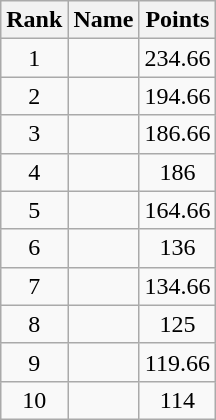<table class="wikitable sortable">
<tr>
<th>Rank</th>
<th>Name</th>
<th>Points</th>
</tr>
<tr>
<td align=center>1</td>
<td></td>
<td align=center>234.66</td>
</tr>
<tr>
<td align=center>2</td>
<td></td>
<td align=center>194.66</td>
</tr>
<tr>
<td align=center>3</td>
<td></td>
<td align=center>186.66</td>
</tr>
<tr>
<td align=center>4</td>
<td></td>
<td align=center>186</td>
</tr>
<tr>
<td align=center>5</td>
<td></td>
<td align=center>164.66</td>
</tr>
<tr>
<td align=center>6</td>
<td></td>
<td align=center>136</td>
</tr>
<tr>
<td align=center>7</td>
<td></td>
<td align=center>134.66</td>
</tr>
<tr>
<td align=center>8</td>
<td></td>
<td align=center>125</td>
</tr>
<tr>
<td align=center>9</td>
<td></td>
<td align=center>119.66</td>
</tr>
<tr>
<td align=center>10</td>
<td></td>
<td align=center>114</td>
</tr>
</table>
